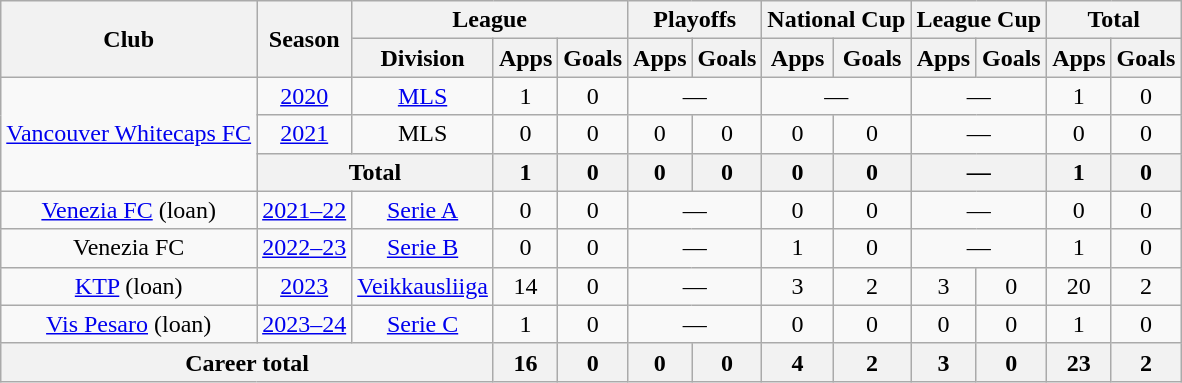<table class="wikitable" Style="text-align: center">
<tr>
<th rowspan="2">Club</th>
<th rowspan="2">Season</th>
<th colspan="3">League</th>
<th colspan="2">Playoffs</th>
<th colspan="2">National Cup</th>
<th colspan="2">League Cup</th>
<th colspan="2">Total</th>
</tr>
<tr>
<th>Division</th>
<th>Apps</th>
<th>Goals</th>
<th>Apps</th>
<th>Goals</th>
<th>Apps</th>
<th>Goals</th>
<th>Apps</th>
<th>Goals</th>
<th>Apps</th>
<th>Goals</th>
</tr>
<tr>
<td rowspan=3><a href='#'>Vancouver Whitecaps FC</a></td>
<td><a href='#'>2020</a></td>
<td><a href='#'>MLS</a></td>
<td>1</td>
<td>0</td>
<td colspan="2">—</td>
<td colspan="2">—</td>
<td colspan="2">—</td>
<td>1</td>
<td>0</td>
</tr>
<tr>
<td><a href='#'>2021</a></td>
<td>MLS</td>
<td>0</td>
<td>0</td>
<td>0</td>
<td>0</td>
<td>0</td>
<td>0</td>
<td colspan="2">—</td>
<td>0</td>
<td>0</td>
</tr>
<tr>
<th colspan="2">Total</th>
<th>1</th>
<th>0</th>
<th>0</th>
<th>0</th>
<th>0</th>
<th>0</th>
<th colspan="2">—</th>
<th>1</th>
<th>0</th>
</tr>
<tr>
<td><a href='#'>Venezia FC</a> (loan)</td>
<td><a href='#'>2021–22</a></td>
<td><a href='#'>Serie A</a></td>
<td>0</td>
<td>0</td>
<td colspan="2">—</td>
<td>0</td>
<td>0</td>
<td colspan="2">—</td>
<td>0</td>
<td>0</td>
</tr>
<tr>
<td>Venezia FC</td>
<td><a href='#'>2022–23</a></td>
<td><a href='#'>Serie B</a></td>
<td>0</td>
<td>0</td>
<td colspan="2">—</td>
<td>1</td>
<td>0</td>
<td colspan="2">—</td>
<td>1</td>
<td>0</td>
</tr>
<tr>
<td><a href='#'>KTP</a> (loan)</td>
<td><a href='#'>2023</a></td>
<td><a href='#'>Veikkausliiga</a></td>
<td>14</td>
<td>0</td>
<td colspan="2">—</td>
<td>3</td>
<td>2</td>
<td>3</td>
<td>0</td>
<td>20</td>
<td>2</td>
</tr>
<tr>
<td><a href='#'>Vis Pesaro</a> (loan)</td>
<td><a href='#'>2023–24</a></td>
<td><a href='#'>Serie C</a></td>
<td>1</td>
<td>0</td>
<td colspan="2">—</td>
<td>0</td>
<td>0</td>
<td>0</td>
<td>0</td>
<td>1</td>
<td>0</td>
</tr>
<tr>
<th colspan="3">Career total</th>
<th>16</th>
<th>0</th>
<th>0</th>
<th>0</th>
<th>4</th>
<th>2</th>
<th>3</th>
<th>0</th>
<th>23</th>
<th>2</th>
</tr>
</table>
